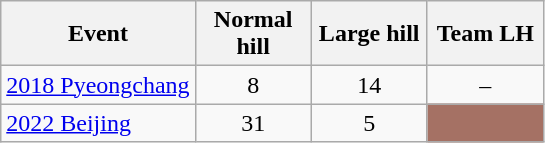<table class="wikitable" style="text-align: center;">
<tr ">
<th>Event</th>
<th style="width:70px;">Normal hill</th>
<th style="width:70px;">Large hill</th>
<th style="width:70px;">Team LH</th>
</tr>
<tr>
<td align=left> <a href='#'>2018 Pyeongchang</a></td>
<td>8</td>
<td>14</td>
<td>–</td>
</tr>
<tr>
<td align=left> <a href='#'>2022 Beijing</a></td>
<td>31</td>
<td>5</td>
<td align=center bgcolor=#A57164></td>
</tr>
</table>
